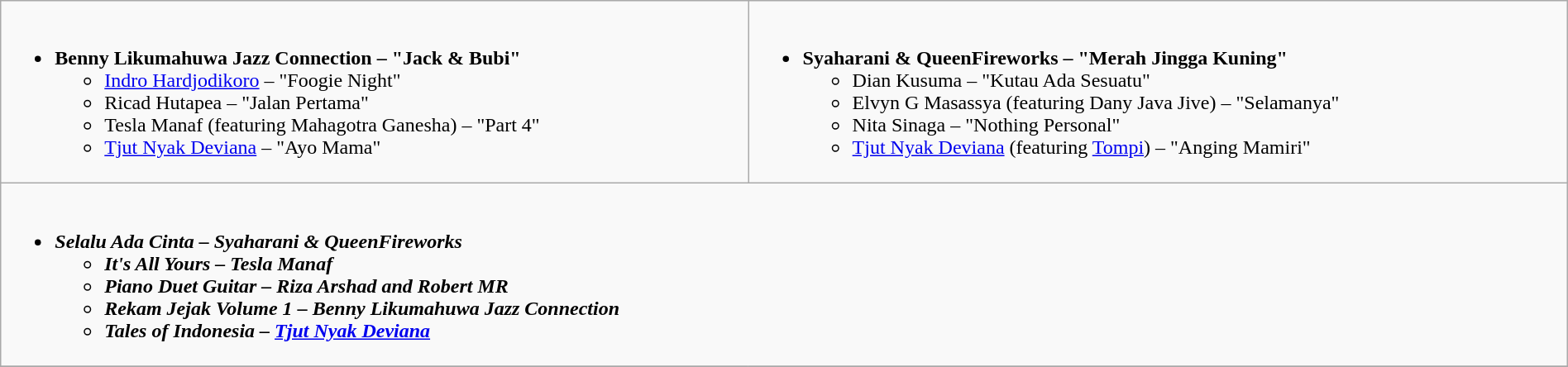<table class="wikitable" style="width:100%">
<tr>
<td><br><ul><li><strong>Benny Likumahuwa Jazz Connection – "Jack & Bubi"</strong><ul><li><a href='#'>Indro Hardjodikoro</a> – "Foogie Night"</li><li>Ricad Hutapea – "Jalan Pertama"</li><li>Tesla Manaf (featuring Mahagotra Ganesha) – "Part 4"</li><li><a href='#'>Tjut Nyak Deviana</a> – "Ayo Mama"</li></ul></li></ul></td>
<td><br><ul><li><strong>Syaharani & QueenFireworks – "Merah Jingga Kuning"</strong><ul><li>Dian Kusuma – "Kutau Ada Sesuatu"</li><li>Elvyn G Masassya (featuring Dany Java Jive) – "Selamanya"</li><li>Nita Sinaga – "Nothing Personal"</li><li><a href='#'>Tjut Nyak Deviana</a> (featuring <a href='#'>Tompi</a>) – "Anging Mamiri"</li></ul></li></ul></td>
</tr>
<tr>
<td valign="top" colspan="2"><br><ul><li><strong><em>Selalu Ada Cinta<em> – Syaharani & QueenFireworks<strong><ul><li></em>It's All Yours<em> – Tesla Manaf</li><li></em>Piano Duet Guitar<em> – Riza Arshad and Robert MR</li><li></em>Rekam Jejak Volume 1<em> – Benny Likumahuwa Jazz Connection</li><li></em>Tales of Indonesia<em> – <a href='#'>Tjut Nyak Deviana</a></li></ul></li></ul></td>
</tr>
<tr>
</tr>
</table>
